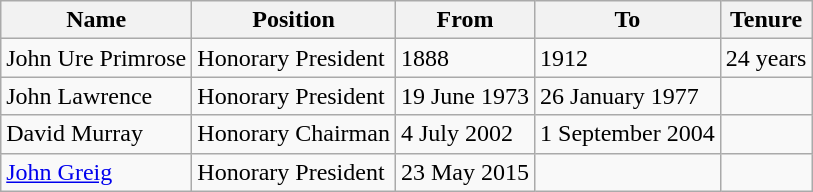<table class="wikitable" style="text-align: left">
<tr>
<th>Name</th>
<th>Position</th>
<th>From</th>
<th>To</th>
<th>Tenure</th>
</tr>
<tr align=left>
<td> John Ure Primrose</td>
<td>Honorary President</td>
<td align=left>1888</td>
<td align=left>1912</td>
<td align=left>24 years</td>
</tr>
<tr align=left>
<td> John Lawrence</td>
<td>Honorary President</td>
<td>19 June 1973</td>
<td>26 January 1977</td>
<td></td>
</tr>
<tr align=left>
<td> David Murray</td>
<td>Honorary Chairman</td>
<td>4 July 2002</td>
<td>1 September 2004</td>
<td></td>
</tr>
<tr align=left>
<td> <a href='#'>John Greig</a></td>
<td>Honorary President</td>
<td>23 May 2015</td>
<td></td>
<td></td>
</tr>
</table>
